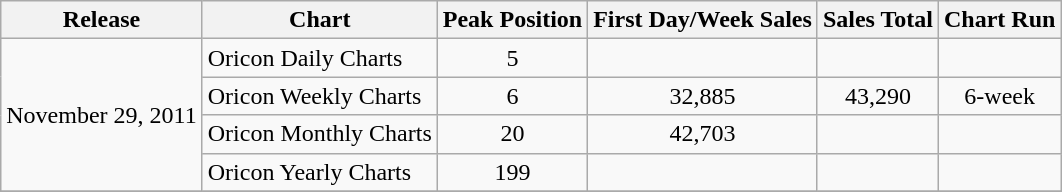<table class="wikitable">
<tr>
<th>Release</th>
<th>Chart</th>
<th>Peak Position</th>
<th>First Day/Week Sales</th>
<th>Sales Total</th>
<th>Chart Run</th>
</tr>
<tr>
<td rowspan="4">November 29, 2011</td>
<td>Oricon Daily Charts</td>
<td align="center">5</td>
<td align="center"></td>
<td></td>
<td></td>
</tr>
<tr>
<td>Oricon Weekly Charts</td>
<td align="center">6</td>
<td align="center">32,885</td>
<td align="center">43,290</td>
<td align="center">6-week</td>
</tr>
<tr>
<td>Oricon Monthly Charts</td>
<td align="center">20</td>
<td align="center">42,703</td>
<td></td>
<td></td>
</tr>
<tr>
<td>Oricon Yearly Charts</td>
<td align="center">199</td>
<td></td>
<td></td>
<td></td>
</tr>
<tr>
</tr>
</table>
